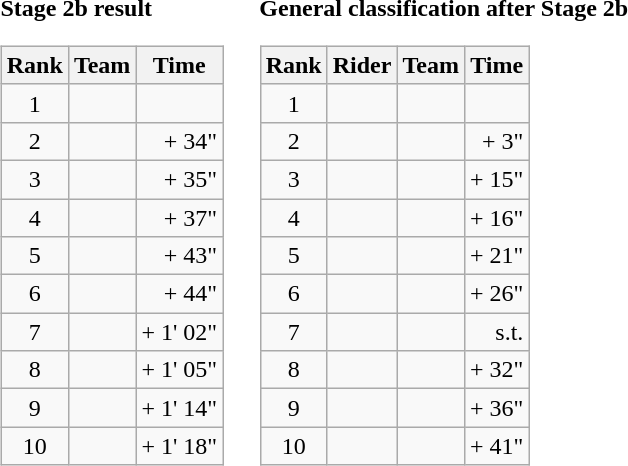<table>
<tr>
<td><strong>Stage 2b result</strong><br><table class="wikitable">
<tr>
<th scope="col">Rank</th>
<th scope="col">Team</th>
<th scope="col">Time</th>
</tr>
<tr>
<td style="text-align:center;">1</td>
<td></td>
<td style="text-align:right;"></td>
</tr>
<tr>
<td style="text-align:center;">2</td>
<td></td>
<td style="text-align:right;">+ 34"</td>
</tr>
<tr>
<td style="text-align:center;">3</td>
<td></td>
<td style="text-align:right;">+ 35"</td>
</tr>
<tr>
<td style="text-align:center;">4</td>
<td></td>
<td style="text-align:right;">+ 37"</td>
</tr>
<tr>
<td style="text-align:center;">5</td>
<td></td>
<td style="text-align:right;">+ 43"</td>
</tr>
<tr>
<td style="text-align:center;">6</td>
<td></td>
<td style="text-align:right;">+ 44"</td>
</tr>
<tr>
<td style="text-align:center;">7</td>
<td></td>
<td style="text-align:right;">+ 1' 02"</td>
</tr>
<tr>
<td style="text-align:center;">8</td>
<td></td>
<td style="text-align:right;">+ 1' 05"</td>
</tr>
<tr>
<td style="text-align:center;">9</td>
<td></td>
<td style="text-align:right;">+ 1' 14"</td>
</tr>
<tr>
<td style="text-align:center;">10</td>
<td></td>
<td style="text-align:right;">+ 1' 18"</td>
</tr>
</table>
</td>
<td></td>
<td><strong>General classification after Stage 2b</strong><br><table class="wikitable">
<tr>
<th scope="col">Rank</th>
<th scope="col">Rider</th>
<th scope="col">Team</th>
<th scope="col">Time</th>
</tr>
<tr>
<td style="text-align:center;">1</td>
<td></td>
<td></td>
<td style="text-align:right;"></td>
</tr>
<tr>
<td style="text-align:center;">2</td>
<td></td>
<td></td>
<td style="text-align:right;">+ 3"</td>
</tr>
<tr>
<td style="text-align:center;">3</td>
<td></td>
<td></td>
<td style="text-align:right;">+ 15"</td>
</tr>
<tr>
<td style="text-align:center;">4</td>
<td></td>
<td></td>
<td style="text-align:right;">+ 16"</td>
</tr>
<tr>
<td style="text-align:center;">5</td>
<td></td>
<td></td>
<td style="text-align:right;">+ 21"</td>
</tr>
<tr>
<td style="text-align:center;">6</td>
<td></td>
<td></td>
<td style="text-align:right;">+ 26"</td>
</tr>
<tr>
<td style="text-align:center;">7</td>
<td></td>
<td></td>
<td style="text-align:right;">s.t.</td>
</tr>
<tr>
<td style="text-align:center;">8</td>
<td></td>
<td></td>
<td style="text-align:right;">+ 32"</td>
</tr>
<tr>
<td style="text-align:center;">9</td>
<td></td>
<td></td>
<td style="text-align:right;">+ 36"</td>
</tr>
<tr>
<td style="text-align:center;">10</td>
<td></td>
<td></td>
<td style="text-align:right;">+ 41"</td>
</tr>
</table>
</td>
</tr>
</table>
